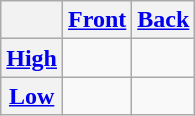<table class="wikitable" style="text-align: center;">
<tr>
<th></th>
<th><a href='#'>Front</a></th>
<th><a href='#'>Back</a></th>
</tr>
<tr>
<th><a href='#'>High</a></th>
<td></td>
<td></td>
</tr>
<tr>
<th><a href='#'>Low</a></th>
<td></td>
<td></td>
</tr>
</table>
